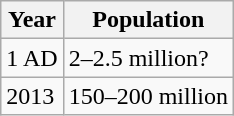<table class="wikitable">
<tr>
<th>Year</th>
<th>Population</th>
</tr>
<tr>
<td>1 AD</td>
<td>2–2.5 million?</td>
</tr>
<tr>
<td>2013</td>
<td>150–200 million</td>
</tr>
</table>
